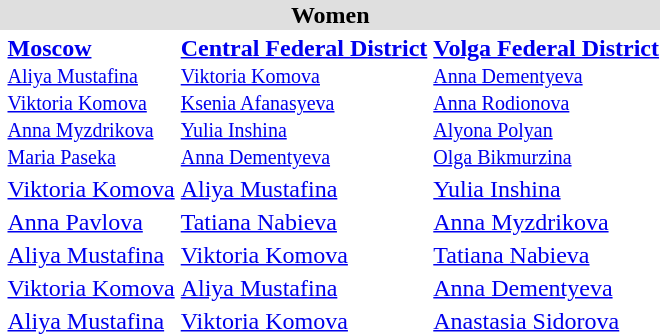<table>
<tr bgcolor="DFDFDF">
<td colspan="5" align="center"><strong>Women</strong></td>
</tr>
<tr>
<td><br></td>
<td><strong><a href='#'>Moscow</a></strong><br><small><a href='#'>Aliya Mustafina</a><br><a href='#'>Viktoria Komova</a><br><a href='#'>Anna Myzdrikova</a><br><a href='#'>Maria Paseka</a></small></td>
<td><strong><a href='#'>Central Federal District</a></strong><br><small><a href='#'>Viktoria Komova</a><br><a href='#'>Ksenia Afanasyeva</a><br><a href='#'>Yulia Inshina</a><br><a href='#'>Anna Dementyeva</a></small></td>
<td><strong><a href='#'>Volga Federal District</a></strong><br><small><a href='#'>Anna Dementyeva</a><br><a href='#'>Anna Rodionova</a><br><a href='#'>Alyona Polyan</a><br><a href='#'>Olga Bikmurzina</a></small></td>
</tr>
<tr>
<td><br></td>
<td><a href='#'>Viktoria Komova</a></td>
<td><a href='#'>Aliya Mustafina</a></td>
<td><a href='#'>Yulia Inshina</a></td>
</tr>
<tr>
<td><br></td>
<td><a href='#'>Anna Pavlova</a></td>
<td><a href='#'>Tatiana Nabieva</a></td>
<td><a href='#'>Anna Myzdrikova</a></td>
</tr>
<tr>
<td><br></td>
<td><a href='#'>Aliya Mustafina</a></td>
<td><a href='#'>Viktoria Komova</a></td>
<td><a href='#'>Tatiana Nabieva</a></td>
</tr>
<tr>
<td><br></td>
<td><a href='#'>Viktoria Komova</a></td>
<td><a href='#'>Aliya Mustafina</a></td>
<td><a href='#'>Anna Dementyeva</a></td>
</tr>
<tr>
<td><br></td>
<td><a href='#'>Aliya Mustafina</a></td>
<td><a href='#'>Viktoria Komova</a></td>
<td><a href='#'>Anastasia Sidorova</a></td>
</tr>
</table>
